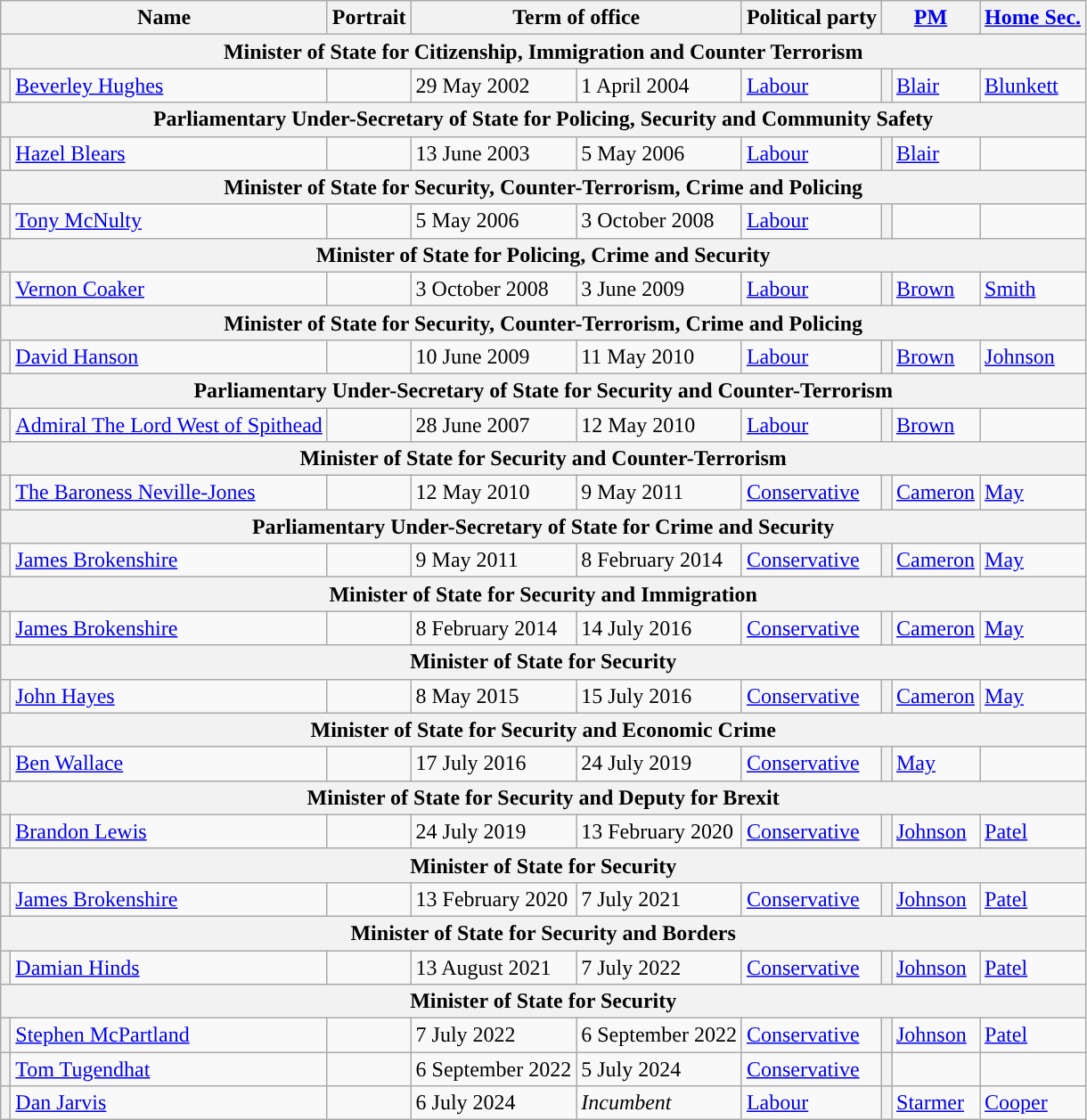<table class="wikitable">
<tr>
<th colspan=2>Name</th>
<th>Portrait</th>
<th colspan=2>Term of office</th>
<th>Political party</th>
<th colspan=2><a href='#'>PM</a></th>
<th><a href='#'>Home Sec.</a></th>
</tr>
<tr>
<th colspan=9>Minister of State for Citizenship, Immigration and Counter Terrorism</th>
</tr>
<tr>
<th style="background-color: "></th>
<td><a href='#'>Beverley Hughes</a></td>
<td></td>
<td>29 May 2002</td>
<td>1 April 2004</td>
<td><a href='#'>Labour</a></td>
<th style="background-color: "></th>
<td><a href='#'>Blair</a></td>
<td><a href='#'>Blunkett</a></td>
</tr>
<tr>
<th colspan=9>Parliamentary Under-Secretary of State for Policing, Security and Community Safety</th>
</tr>
<tr>
<th style="background-color: "></th>
<td><a href='#'>Hazel Blears</a></td>
<td></td>
<td>13 June 2003</td>
<td>5 May 2006</td>
<td><a href='#'>Labour</a></td>
<th style="background-color: "></th>
<td><a href='#'>Blair</a></td>
<td></td>
</tr>
<tr>
<th colspan=9>Minister of State for Security, Counter-Terrorism, Crime and Policing</th>
</tr>
<tr>
<th style="background-color: "></th>
<td><a href='#'>Tony McNulty</a></td>
<td></td>
<td>5 May 2006</td>
<td>3 October 2008</td>
<td><a href='#'>Labour</a></td>
<th style="background-color: "></th>
<td></td>
<td></td>
</tr>
<tr>
<th colspan=9>Minister of State for Policing, Crime and Security</th>
</tr>
<tr>
<th style="background-color: "></th>
<td><a href='#'>Vernon Coaker</a></td>
<td></td>
<td>3 October 2008</td>
<td>3 June 2009</td>
<td><a href='#'>Labour</a></td>
<th style="background-color: "></th>
<td><a href='#'>Brown</a></td>
<td><a href='#'>Smith</a></td>
</tr>
<tr>
<th colspan=9>Minister of State for Security, Counter-Terrorism, Crime and Policing</th>
</tr>
<tr>
<th style="background-color: "></th>
<td><a href='#'>David Hanson</a></td>
<td></td>
<td>10 June 2009</td>
<td>11 May 2010</td>
<td><a href='#'>Labour</a></td>
<th style="background-color: "></th>
<td><a href='#'>Brown</a></td>
<td><a href='#'>Johnson</a></td>
</tr>
<tr>
<th colspan=9>Parliamentary Under-Secretary of State for Security and Counter-Terrorism</th>
</tr>
<tr>
<th style="background-color: "></th>
<td><a href='#'>Admiral The Lord West of Spithead</a></td>
<td></td>
<td>28 June 2007</td>
<td>12 May 2010</td>
<td><a href='#'>Labour</a></td>
<th style="background-color: "></th>
<td><a href='#'>Brown</a></td>
<td></td>
</tr>
<tr>
<th colspan=9>Minister of State for Security and Counter-Terrorism</th>
</tr>
<tr>
<th style="background-color: "></th>
<td><a href='#'>The Baroness Neville-Jones</a></td>
<td></td>
<td>12 May 2010</td>
<td>9 May 2011</td>
<td><a href='#'>Conservative</a></td>
<th style="background-color: "></th>
<td><a href='#'>Cameron</a></td>
<td><a href='#'>May</a></td>
</tr>
<tr>
<th colspan=9>Parliamentary Under-Secretary of State for Crime and Security</th>
</tr>
<tr>
<th style="background-color: "></th>
<td><a href='#'>James Brokenshire</a></td>
<td></td>
<td>9 May 2011</td>
<td>8 February 2014</td>
<td><a href='#'>Conservative</a></td>
<th style="background-color: "></th>
<td><a href='#'>Cameron</a></td>
<td><a href='#'>May</a></td>
</tr>
<tr>
<th colspan=9>Minister of State for Security and Immigration</th>
</tr>
<tr>
<th style="background-color: "></th>
<td><a href='#'>James Brokenshire</a></td>
<td></td>
<td>8 February 2014</td>
<td>14 July 2016</td>
<td><a href='#'>Conservative</a></td>
<th style="background-color: "></th>
<td><a href='#'>Cameron</a></td>
<td><a href='#'>May</a></td>
</tr>
<tr>
<th colspan=9>Minister of State for Security</th>
</tr>
<tr>
<th style="background-color: "></th>
<td><a href='#'>John Hayes</a></td>
<td></td>
<td>8 May 2015</td>
<td>15 July 2016</td>
<td><a href='#'>Conservative</a></td>
<th style="background-color: "></th>
<td><a href='#'>Cameron</a></td>
<td><a href='#'>May</a></td>
</tr>
<tr>
<th colspan=9>Minister of State for Security and Economic Crime</th>
</tr>
<tr>
<th style="background-color: "></th>
<td><a href='#'>Ben Wallace</a></td>
<td></td>
<td>17 July 2016</td>
<td>24 July 2019</td>
<td><a href='#'>Conservative</a></td>
<th style="background-color: "></th>
<td><a href='#'>May</a></td>
<td></td>
</tr>
<tr>
<th colspan=9>Minister of State for Security and Deputy for Brexit</th>
</tr>
<tr>
<th style="background-color: "></th>
<td><a href='#'>Brandon Lewis</a></td>
<td></td>
<td>24 July 2019</td>
<td>13 February 2020</td>
<td><a href='#'>Conservative</a></td>
<th style="background-color: "></th>
<td><a href='#'>Johnson</a></td>
<td><a href='#'>Patel</a></td>
</tr>
<tr>
<th colspan=9>Minister of State for Security</th>
</tr>
<tr>
<th style="background-color: "></th>
<td><a href='#'>James Brokenshire</a></td>
<td></td>
<td>13 February 2020</td>
<td>7 July 2021</td>
<td><a href='#'>Conservative</a></td>
<th style="background-color: "></th>
<td><a href='#'>Johnson</a></td>
<td><a href='#'>Patel</a></td>
</tr>
<tr>
<th colspan=9>Minister of State for Security and Borders</th>
</tr>
<tr>
<th style="background-color: "></th>
<td><a href='#'>Damian Hinds</a></td>
<td></td>
<td>13 August 2021</td>
<td>7 July 2022</td>
<td><a href='#'>Conservative</a></td>
<th style="background-color: "></th>
<td><a href='#'>Johnson</a></td>
<td><a href='#'>Patel</a></td>
</tr>
<tr>
<th colspan=9>Minister of State for Security</th>
</tr>
<tr>
<th style="background-color: "></th>
<td><a href='#'>Stephen McPartland</a></td>
<td></td>
<td>7 July 2022</td>
<td>6 September 2022</td>
<td><a href='#'>Conservative</a></td>
<th style="background-color: "></th>
<td><a href='#'>Johnson</a></td>
<td><a href='#'>Patel</a></td>
</tr>
<tr>
<th style="background-color: "></th>
<td><a href='#'>Tom Tugendhat</a></td>
<td></td>
<td>6 September 2022</td>
<td>5 July 2024</td>
<td><a href='#'>Conservative</a></td>
<th style="background-color: "></th>
<td></td>
<td></td>
</tr>
<tr>
<th style="background-color: "></th>
<td><a href='#'>Dan Jarvis</a></td>
<td></td>
<td>6 July 2024</td>
<td><em>Incumbent</em></td>
<td><a href='#'>Labour</a></td>
<th style="background-color: "></th>
<td><a href='#'>Starmer</a></td>
<td><a href='#'>Cooper</a></td>
</tr>
</table>
